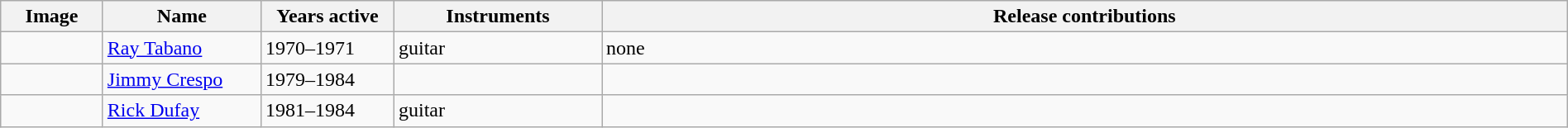<table class="wikitable" border="1" width=100%>
<tr>
<th width="75">Image</th>
<th width="120">Name</th>
<th width="100">Years active</th>
<th width="160">Instruments</th>
<th>Release contributions</th>
</tr>
<tr>
<td></td>
<td><a href='#'>Ray Tabano</a></td>
<td>1970–1971</td>
<td>guitar</td>
<td>none</td>
</tr>
<tr>
<td></td>
<td><a href='#'>Jimmy Crespo</a></td>
<td>1979–1984</td>
<td></td>
<td></td>
</tr>
<tr>
<td></td>
<td><a href='#'>Rick Dufay</a></td>
<td>1981–1984</td>
<td>guitar</td>
<td></td>
</tr>
</table>
